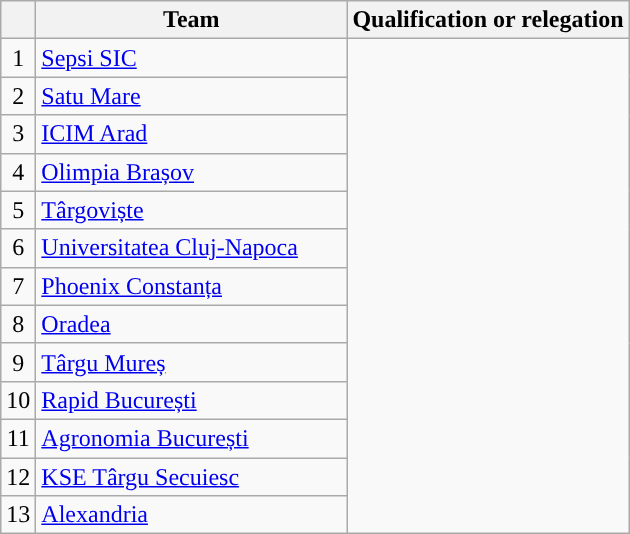<table class="wikitable sortable" style="text-align:center">
<tr>
<th></th>
<th width="200">Team</th>
<th>Qualification or relegation</th>
</tr>
<tr style="background:">
<td>1</td>
<td align=left><a href='#'>Sepsi SIC</a></td>
</tr>
<tr style="background:">
<td>2</td>
<td align=left><a href='#'>Satu Mare</a></td>
</tr>
<tr style="background:">
<td>3</td>
<td align=left><a href='#'>ICIM Arad</a></td>
</tr>
<tr style="background:">
<td>4</td>
<td align=left><a href='#'>Olimpia Brașov</a></td>
</tr>
<tr style="background:">
<td>5</td>
<td align=left><a href='#'>Târgoviște</a></td>
</tr>
<tr style="background:">
<td>6</td>
<td align=left><a href='#'>Universitatea Cluj-Napoca</a></td>
</tr>
<tr style="background:">
<td>7</td>
<td align=left><a href='#'>Phoenix Constanța</a></td>
</tr>
<tr style="background:">
<td>8</td>
<td align=left><a href='#'>Oradea</a></td>
</tr>
<tr style="background:">
<td>9</td>
<td align=left><a href='#'>Târgu Mureș</a></td>
</tr>
<tr style="background:">
<td>10</td>
<td align=left><a href='#'>Rapid București</a></td>
</tr>
<tr style="background:">
<td>11</td>
<td align=left><a href='#'>Agronomia București</a></td>
</tr>
<tr style="background:">
<td>12</td>
<td align=left><a href='#'>KSE Târgu Secuiesc</a></td>
</tr>
<tr style="background:">
<td>13</td>
<td align=left><a href='#'>Alexandria</a></td>
</tr>
</table>
